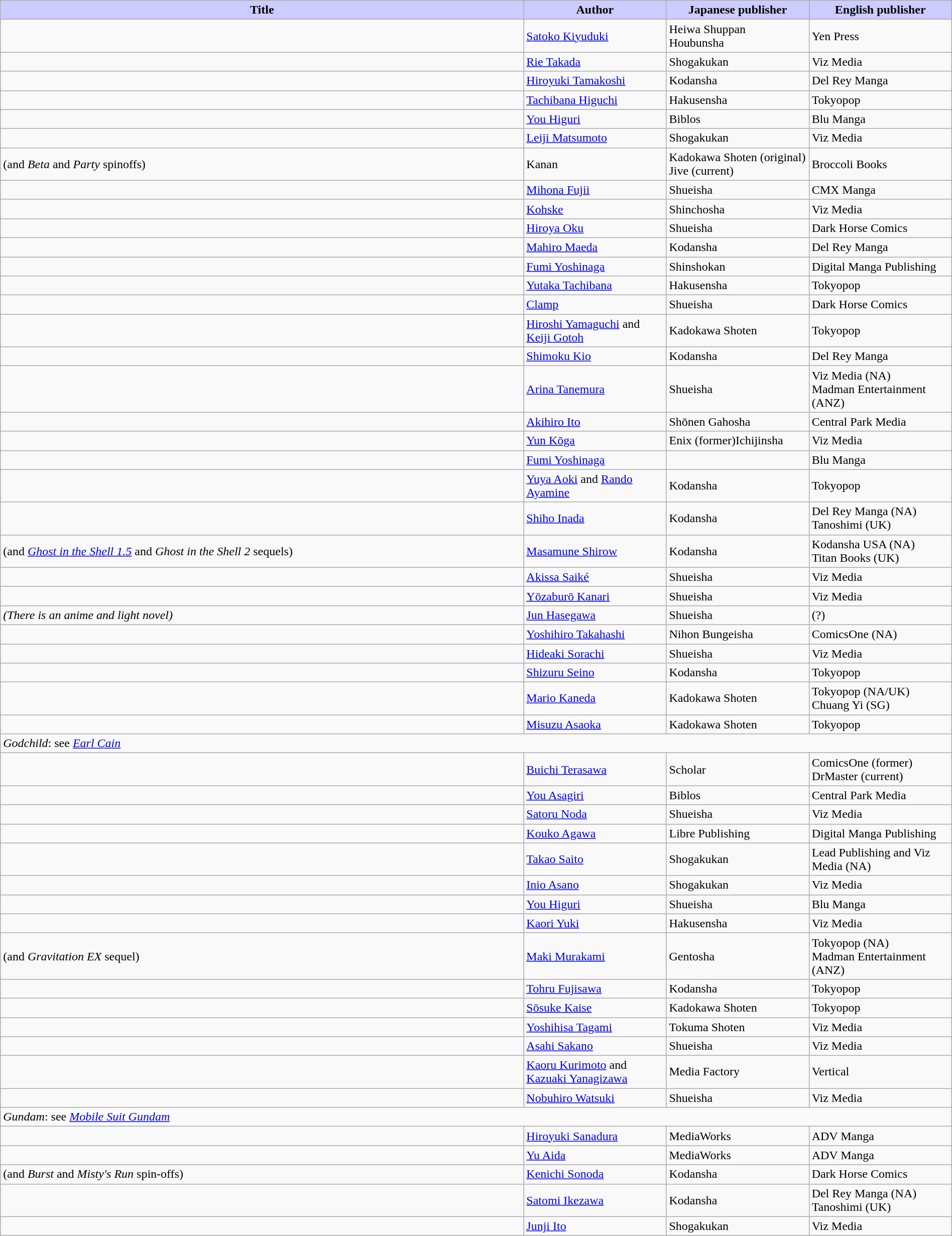<table class="wikitable" style="width: 100%;">
<tr>
<th style="background: #ccf;">Title</th>
<th style="background: #ccf; width: 15%;">Author</th>
<th style="background: #ccf; width: 15%;">Japanese publisher</th>
<th style="background: #ccf; width: 15%;">English publisher</th>
</tr>
<tr>
<td></td>
<td><a href='#'>Satoko Kiyuduki</a></td>
<td>Heiwa Shuppan<br>Houbunsha</td>
<td>Yen Press</td>
</tr>
<tr>
<td></td>
<td><a href='#'>Rie Takada</a></td>
<td>Shogakukan</td>
<td>Viz Media</td>
</tr>
<tr>
<td></td>
<td><a href='#'>Hiroyuki Tamakoshi</a></td>
<td>Kodansha</td>
<td>Del Rey Manga</td>
</tr>
<tr>
<td></td>
<td><a href='#'>Tachibana Higuchi</a></td>
<td>Hakusensha</td>
<td>Tokyopop</td>
</tr>
<tr>
<td></td>
<td><a href='#'>You Higuri</a></td>
<td>Biblos</td>
<td>Blu Manga</td>
</tr>
<tr>
<td></td>
<td><a href='#'>Leiji Matsumoto</a></td>
<td>Shogakukan</td>
<td>Viz Media</td>
</tr>
<tr>
<td> <div>(and <em>Beta</em> and <em>Party</em> spinoffs)</div></td>
<td>Kanan</td>
<td>Kadokawa Shoten (original) <br> Jive (current)</td>
<td>Broccoli Books</td>
</tr>
<tr>
<td></td>
<td><a href='#'>Mihona Fujii</a></td>
<td>Shueisha</td>
<td>CMX Manga</td>
</tr>
<tr>
<td></td>
<td><a href='#'>Kohske</a></td>
<td>Shinchosha</td>
<td>Viz Media</td>
</tr>
<tr>
<td></td>
<td><a href='#'>Hiroya Oku</a></td>
<td>Shueisha</td>
<td>Dark Horse Comics</td>
</tr>
<tr>
<td></td>
<td><a href='#'>Mahiro Maeda</a></td>
<td>Kodansha</td>
<td>Del Rey Manga</td>
</tr>
<tr>
<td></td>
<td><a href='#'>Fumi Yoshinaga</a></td>
<td>Shinshokan</td>
<td>Digital Manga Publishing</td>
</tr>
<tr>
<td></td>
<td><a href='#'>Yutaka Tachibana</a></td>
<td>Hakusensha</td>
<td>Tokyopop</td>
</tr>
<tr>
<td></td>
<td><a href='#'>Clamp</a></td>
<td>Shueisha</td>
<td>Dark Horse Comics</td>
</tr>
<tr>
<td></td>
<td><a href='#'>Hiroshi Yamaguchi</a> and <a href='#'>Keiji Gotoh</a></td>
<td>Kadokawa Shoten</td>
<td>Tokyopop</td>
</tr>
<tr>
<td></td>
<td><a href='#'>Shimoku Kio</a></td>
<td>Kodansha</td>
<td>Del Rey Manga</td>
</tr>
<tr>
<td></td>
<td><a href='#'>Arina Tanemura</a></td>
<td>Shueisha</td>
<td>Viz Media (NA) <br> Madman Entertainment (ANZ)</td>
</tr>
<tr>
<td></td>
<td><a href='#'>Akihiro Ito</a></td>
<td>Shōnen Gahosha</td>
<td>Central Park Media</td>
</tr>
<tr>
<td></td>
<td><a href='#'>Yun Kōga</a></td>
<td>Enix (former)Ichijinsha</td>
<td>Viz Media</td>
</tr>
<tr>
<td></td>
<td><a href='#'>Fumi Yoshinaga</a></td>
<td></td>
<td>Blu Manga</td>
</tr>
<tr>
<td></td>
<td><a href='#'>Yuya Aoki</a> and <a href='#'>Rando Ayamine</a></td>
<td>Kodansha</td>
<td>Tokyopop</td>
</tr>
<tr>
<td></td>
<td><a href='#'>Shiho Inada</a></td>
<td>Kodansha</td>
<td>Del Rey Manga (NA) <br> Tanoshimi (UK)</td>
</tr>
<tr>
<td> <div>(and <em><a href='#'>Ghost in the Shell 1.5</a></em> and <em>Ghost in the Shell 2</em> sequels)</div></td>
<td><a href='#'>Masamune Shirow</a></td>
<td>Kodansha</td>
<td>Kodansha USA (NA) <br> Titan Books (UK)</td>
</tr>
<tr>
<td></td>
<td><a href='#'>Akissa Saiké</a></td>
<td>Shueisha</td>
<td>Viz Media</td>
</tr>
<tr>
<td></td>
<td><a href='#'>Yōzaburō Kanari</a></td>
<td>Shueisha</td>
<td>Viz Media</td>
</tr>
<tr>
<td> <em>(There is an anime and light novel)</em></td>
<td><a href='#'>Jun Hasegawa</a></td>
<td>Shueisha</td>
<td>(?)</td>
</tr>
<tr>
<td></td>
<td><a href='#'>Yoshihiro Takahashi</a></td>
<td>Nihon Bungeisha</td>
<td>ComicsOne (NA)</td>
</tr>
<tr>
<td></td>
<td><a href='#'>Hideaki Sorachi</a></td>
<td>Shueisha</td>
<td>Viz Media</td>
</tr>
<tr>
<td></td>
<td><a href='#'>Shizuru Seino</a></td>
<td>Kodansha</td>
<td>Tokyopop</td>
</tr>
<tr>
<td></td>
<td><a href='#'>Mario Kaneda</a></td>
<td>Kadokawa Shoten</td>
<td>Tokyopop (NA/UK) <br> Chuang Yi (SG)</td>
</tr>
<tr>
<td></td>
<td><a href='#'>Misuzu Asaoka</a></td>
<td>Kadokawa Shoten</td>
<td>Tokyopop</td>
</tr>
<tr>
<td colspan="4"><em>Godchild</em>: see <em><a href='#'>Earl Cain</a></em></td>
</tr>
<tr>
<td></td>
<td><a href='#'>Buichi Terasawa</a></td>
<td>Scholar</td>
<td>ComicsOne (former) <br> DrMaster (current)</td>
</tr>
<tr>
<td></td>
<td><a href='#'>You Asagiri</a></td>
<td>Biblos</td>
<td>Central Park Media</td>
</tr>
<tr>
<td></td>
<td><a href='#'>Satoru Noda</a></td>
<td>Shueisha</td>
<td>Viz Media</td>
</tr>
<tr>
<td></td>
<td><a href='#'>Kouko Agawa</a></td>
<td>Libre Publishing</td>
<td>Digital Manga Publishing</td>
</tr>
<tr>
<td></td>
<td><a href='#'>Takao Saito</a></td>
<td>Shogakukan</td>
<td>Lead Publishing and Viz Media (NA)</td>
</tr>
<tr>
<td></td>
<td><a href='#'>Inio Asano</a></td>
<td>Shogakukan</td>
<td>Viz Media</td>
</tr>
<tr>
<td></td>
<td><a href='#'>You Higuri</a></td>
<td>Shueisha</td>
<td>Blu Manga</td>
</tr>
<tr>
<td></td>
<td><a href='#'>Kaori Yuki</a></td>
<td>Hakusensha</td>
<td>Viz Media</td>
</tr>
<tr>
<td> <div> (and <em>Gravitation EX</em> sequel)</div></td>
<td><a href='#'>Maki Murakami</a></td>
<td>Gentosha</td>
<td>Tokyopop (NA) <br> Madman Entertainment (ANZ)</td>
</tr>
<tr>
<td></td>
<td><a href='#'>Tohru Fujisawa</a></td>
<td>Kodansha</td>
<td>Tokyopop</td>
</tr>
<tr>
<td></td>
<td><a href='#'>Sōsuke Kaise</a></td>
<td>Kadokawa Shoten</td>
<td>Tokyopop</td>
</tr>
<tr>
<td></td>
<td><a href='#'>Yoshihisa Tagami</a></td>
<td>Tokuma Shoten</td>
<td>Viz Media</td>
</tr>
<tr>
<td></td>
<td><a href='#'>Asahi Sakano</a></td>
<td>Shueisha</td>
<td>Viz Media</td>
</tr>
<tr>
<td></td>
<td><a href='#'>Kaoru Kurimoto</a> and <a href='#'>Kazuaki Yanagizawa</a></td>
<td>Media Factory</td>
<td>Vertical</td>
</tr>
<tr>
<td></td>
<td><a href='#'>Nobuhiro Watsuki</a></td>
<td>Shueisha</td>
<td>Viz Media</td>
</tr>
<tr>
<td colspan="4"><em>Gundam</em>: see <em><a href='#'>Mobile Suit Gundam</a></em></td>
</tr>
<tr>
<td></td>
<td><a href='#'>Hiroyuki Sanadura</a></td>
<td>MediaWorks</td>
<td>ADV Manga</td>
</tr>
<tr>
<td></td>
<td><a href='#'>Yu Aida</a></td>
<td>MediaWorks</td>
<td>ADV Manga</td>
</tr>
<tr>
<td><div>(and <em>Burst</em> and <em>Misty's Run</em> spin-offs)</div></td>
<td><a href='#'>Kenichi Sonoda</a></td>
<td>Kodansha</td>
<td>Dark Horse Comics</td>
</tr>
<tr>
<td></td>
<td><a href='#'>Satomi Ikezawa</a></td>
<td>Kodansha</td>
<td>Del Rey Manga (NA) <br> Tanoshimi (UK)</td>
</tr>
<tr>
<td></td>
<td><a href='#'>Junji Ito</a></td>
<td>Shogakukan</td>
<td>Viz Media</td>
</tr>
</table>
